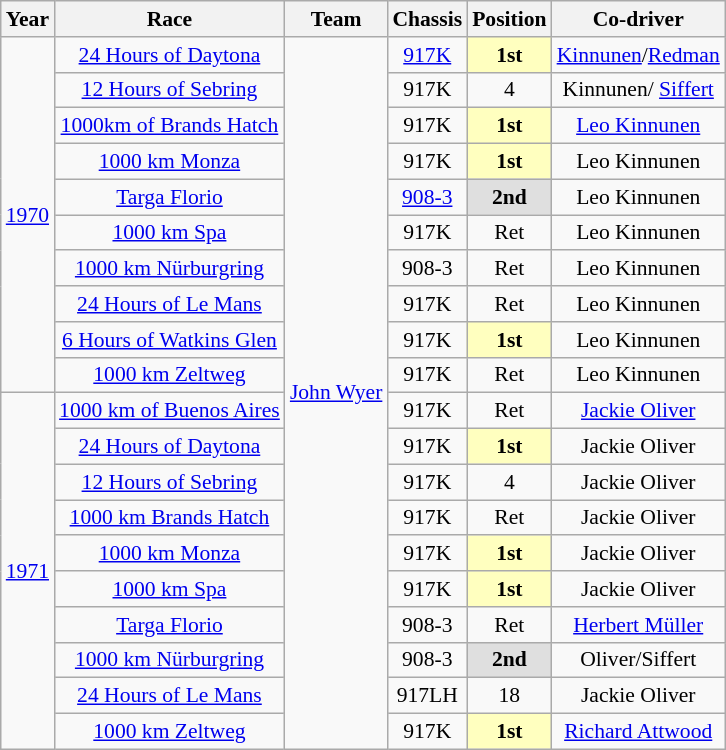<table class="wikitable" style="text-align:center; font-size:90%">
<tr>
<th>Year</th>
<th>Race</th>
<th>Team</th>
<th>Chassis</th>
<th>Position</th>
<th>Co-driver</th>
</tr>
<tr>
<td rowspan=10><a href='#'>1970</a></td>
<td><a href='#'>24 Hours of Daytona</a></td>
<td rowspan="20"><a href='#'>John Wyer</a></td>
<td><a href='#'>917K</a></td>
<td style="background:#ffffbf;"><strong>1st</strong></td>
<td><a href='#'>Kinnunen</a>/<a href='#'>Redman</a></td>
</tr>
<tr>
<td><a href='#'>12 Hours of Sebring</a></td>
<td>917K</td>
<td>4</td>
<td>Kinnunen/ <a href='#'>Siffert</a></td>
</tr>
<tr>
<td><a href='#'>1000km of Brands Hatch</a></td>
<td>917K</td>
<td style="background:#ffffbf;"><strong>1st</strong></td>
<td><a href='#'>Leo Kinnunen</a></td>
</tr>
<tr>
<td><a href='#'>1000 km Monza</a></td>
<td>917K</td>
<td style="background:#ffffbf;"><strong>1st</strong></td>
<td>Leo Kinnunen</td>
</tr>
<tr>
<td><a href='#'>Targa Florio</a></td>
<td><a href='#'>908-3</a></td>
<td style="background:#dfdfdf;"><strong>2nd</strong></td>
<td>Leo Kinnunen</td>
</tr>
<tr>
<td><a href='#'>1000 km Spa</a></td>
<td>917K</td>
<td>Ret</td>
<td>Leo Kinnunen</td>
</tr>
<tr>
<td><a href='#'>1000 km Nürburgring</a></td>
<td>908-3</td>
<td>Ret</td>
<td>Leo Kinnunen</td>
</tr>
<tr>
<td><a href='#'>24 Hours of Le Mans</a></td>
<td>917K</td>
<td>Ret</td>
<td>Leo Kinnunen</td>
</tr>
<tr>
<td><a href='#'>6 Hours of Watkins Glen</a></td>
<td>917K</td>
<td style="background:#ffffbf;"><strong>1st</strong></td>
<td>Leo Kinnunen</td>
</tr>
<tr>
<td><a href='#'>1000 km Zeltweg</a></td>
<td>917K</td>
<td>Ret</td>
<td>Leo Kinnunen</td>
</tr>
<tr>
<td rowspan=10><a href='#'>1971</a></td>
<td><a href='#'>1000 km of Buenos Aires</a></td>
<td>917K</td>
<td>Ret</td>
<td><a href='#'>Jackie Oliver</a></td>
</tr>
<tr>
<td><a href='#'>24 Hours of Daytona</a></td>
<td>917K</td>
<td style="background:#ffffbf;"><strong>1st</strong></td>
<td>Jackie Oliver</td>
</tr>
<tr>
<td><a href='#'>12 Hours of Sebring</a></td>
<td>917K</td>
<td>4</td>
<td>Jackie Oliver</td>
</tr>
<tr>
<td><a href='#'>1000 km Brands Hatch</a></td>
<td>917K</td>
<td>Ret</td>
<td>Jackie Oliver</td>
</tr>
<tr>
<td><a href='#'>1000 km Monza</a></td>
<td>917K</td>
<td style="background:#ffffbf;"><strong>1st</strong></td>
<td>Jackie Oliver</td>
</tr>
<tr>
<td><a href='#'>1000 km Spa</a></td>
<td>917K</td>
<td style="background:#ffffbf;"><strong>1st</strong></td>
<td>Jackie Oliver</td>
</tr>
<tr>
<td><a href='#'>Targa Florio</a></td>
<td>908-3</td>
<td>Ret</td>
<td><a href='#'>Herbert Müller</a></td>
</tr>
<tr>
<td><a href='#'>1000 km Nürburgring</a></td>
<td>908-3</td>
<td style="background:#dfdfdf;"><strong>2nd</strong></td>
<td>Oliver/Siffert</td>
</tr>
<tr>
<td><a href='#'>24 Hours of Le Mans</a></td>
<td>917LH</td>
<td align=center>18</td>
<td>Jackie Oliver</td>
</tr>
<tr>
<td><a href='#'>1000 km Zeltweg</a></td>
<td>917K</td>
<td style="background:#ffffbf;"><strong>1st</strong></td>
<td><a href='#'>Richard Attwood</a></td>
</tr>
</table>
